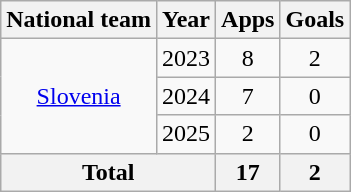<table class="wikitable" style="text-align:center">
<tr>
<th>National team</th>
<th>Year</th>
<th>Apps</th>
<th>Goals</th>
</tr>
<tr>
<td rowspan="3"><a href='#'>Slovenia</a></td>
<td>2023</td>
<td>8</td>
<td>2</td>
</tr>
<tr>
<td>2024</td>
<td>7</td>
<td>0</td>
</tr>
<tr>
<td>2025</td>
<td>2</td>
<td>0</td>
</tr>
<tr>
<th colspan="2">Total</th>
<th>17</th>
<th>2</th>
</tr>
</table>
